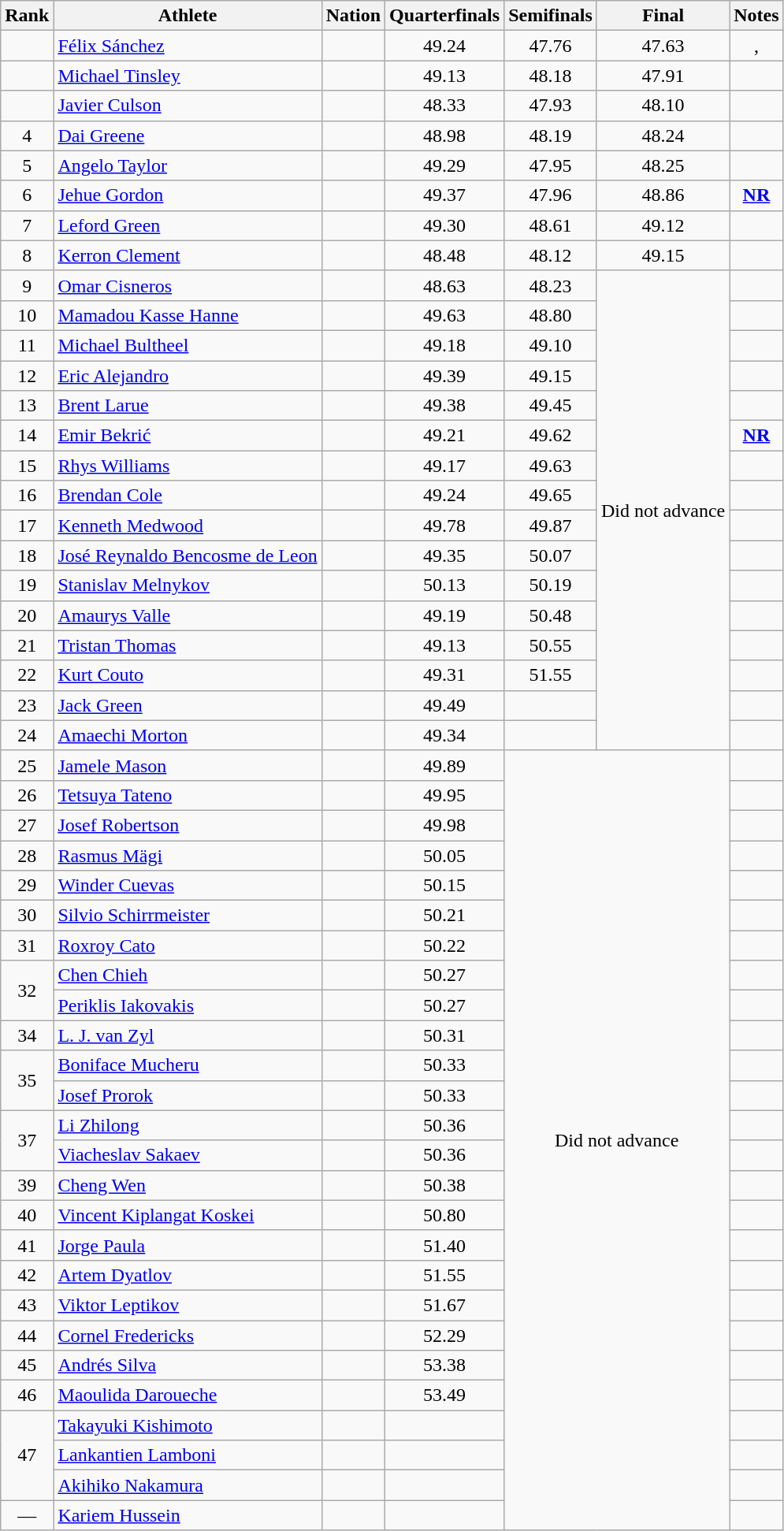<table class="wikitable sortable" style="text-align:center">
<tr>
<th>Rank</th>
<th>Athlete</th>
<th>Nation</th>
<th>Quarterfinals</th>
<th>Semifinals</th>
<th>Final</th>
<th>Notes</th>
</tr>
<tr>
<td></td>
<td align=left><a href='#'>Félix Sánchez</a></td>
<td align=left></td>
<td>49.24</td>
<td>47.76</td>
<td>47.63</td>
<td>, </td>
</tr>
<tr>
<td></td>
<td align=left><a href='#'>Michael Tinsley</a></td>
<td align=left></td>
<td>49.13</td>
<td>48.18</td>
<td>47.91</td>
<td></td>
</tr>
<tr>
<td></td>
<td align=left><a href='#'>Javier Culson</a></td>
<td align=left></td>
<td>48.33</td>
<td>47.93</td>
<td>48.10</td>
<td></td>
</tr>
<tr>
<td>4</td>
<td align=left><a href='#'>Dai Greene</a></td>
<td align=left></td>
<td>48.98</td>
<td>48.19</td>
<td>48.24</td>
<td></td>
</tr>
<tr>
<td>5</td>
<td align=left><a href='#'>Angelo Taylor</a></td>
<td align=left></td>
<td>49.29</td>
<td>47.95</td>
<td>48.25</td>
<td></td>
</tr>
<tr>
<td>6</td>
<td align=left><a href='#'>Jehue Gordon</a></td>
<td align=left></td>
<td>49.37</td>
<td>47.96</td>
<td>48.86</td>
<td><strong><a href='#'>NR</a></strong></td>
</tr>
<tr>
<td>7</td>
<td align=left><a href='#'>Leford Green</a></td>
<td align=left></td>
<td>49.30</td>
<td>48.61</td>
<td>49.12</td>
<td></td>
</tr>
<tr>
<td>8</td>
<td align=left><a href='#'>Kerron Clement</a></td>
<td align=left></td>
<td>48.48</td>
<td>48.12</td>
<td>49.15</td>
<td></td>
</tr>
<tr>
<td>9</td>
<td align=left><a href='#'>Omar Cisneros</a></td>
<td align=left></td>
<td>48.63</td>
<td>48.23</td>
<td rowspan=16 data-sort-value=99.99>Did not advance</td>
<td></td>
</tr>
<tr>
<td>10</td>
<td align=left><a href='#'>Mamadou Kasse Hanne</a></td>
<td align=left></td>
<td>49.63</td>
<td>48.80</td>
<td></td>
</tr>
<tr>
<td>11</td>
<td align=left><a href='#'>Michael Bultheel</a></td>
<td align=left></td>
<td>49.18</td>
<td>49.10</td>
<td></td>
</tr>
<tr>
<td>12</td>
<td align=left><a href='#'>Eric Alejandro</a></td>
<td align=left></td>
<td>49.39</td>
<td>49.15</td>
<td></td>
</tr>
<tr>
<td>13</td>
<td align=left><a href='#'>Brent Larue</a></td>
<td align=left></td>
<td>49.38</td>
<td>49.45</td>
<td></td>
</tr>
<tr>
<td>14</td>
<td align=left><a href='#'>Emir Bekrić</a></td>
<td align=left></td>
<td>49.21</td>
<td>49.62</td>
<td><strong><a href='#'>NR</a></strong></td>
</tr>
<tr>
<td>15</td>
<td align=left><a href='#'>Rhys Williams</a></td>
<td align=left></td>
<td>49.17</td>
<td>49.63</td>
<td></td>
</tr>
<tr>
<td>16</td>
<td align=left><a href='#'>Brendan Cole</a></td>
<td align=left></td>
<td>49.24</td>
<td>49.65</td>
<td></td>
</tr>
<tr>
<td>17</td>
<td align=left><a href='#'>Kenneth Medwood</a></td>
<td align=left></td>
<td>49.78</td>
<td>49.87</td>
<td></td>
</tr>
<tr>
<td>18</td>
<td align=left><a href='#'>José Reynaldo Bencosme de Leon</a></td>
<td align=left></td>
<td>49.35</td>
<td>50.07</td>
<td></td>
</tr>
<tr>
<td>19</td>
<td align=left><a href='#'>Stanislav Melnykov</a></td>
<td align=left></td>
<td>50.13</td>
<td>50.19</td>
<td></td>
</tr>
<tr>
<td>20</td>
<td align=left><a href='#'>Amaurys Valle</a></td>
<td align=left></td>
<td>49.19</td>
<td>50.48</td>
<td></td>
</tr>
<tr>
<td>21</td>
<td align=left><a href='#'>Tristan Thomas</a></td>
<td align=left></td>
<td>49.13</td>
<td>50.55</td>
<td></td>
</tr>
<tr>
<td>22</td>
<td align=left><a href='#'>Kurt Couto</a></td>
<td align=left></td>
<td>49.31</td>
<td>51.55</td>
<td></td>
</tr>
<tr>
<td>23</td>
<td align=left><a href='#'>Jack Green</a></td>
<td align=left></td>
<td>49.49</td>
<td data-sort-value=70.00></td>
<td></td>
</tr>
<tr>
<td>24</td>
<td align=left><a href='#'>Amaechi Morton</a></td>
<td align=left></td>
<td>49.34</td>
<td data-sort-value=80.00></td>
<td></td>
</tr>
<tr>
<td>25</td>
<td align=left><a href='#'>Jamele Mason</a></td>
<td align=left></td>
<td>49.89</td>
<td rowspan=26 colspan=2 data-sort-value=99.99>Did not advance</td>
<td></td>
</tr>
<tr>
<td>26</td>
<td align=left><a href='#'>Tetsuya Tateno</a></td>
<td align=left></td>
<td>49.95</td>
<td></td>
</tr>
<tr>
<td>27</td>
<td align=left><a href='#'>Josef Robertson</a></td>
<td align=left></td>
<td>49.98</td>
<td></td>
</tr>
<tr>
<td>28</td>
<td align=left><a href='#'>Rasmus Mägi</a></td>
<td align=left></td>
<td>50.05</td>
<td></td>
</tr>
<tr>
<td>29</td>
<td align=left><a href='#'>Winder Cuevas</a></td>
<td align=left></td>
<td>50.15</td>
<td></td>
</tr>
<tr>
<td>30</td>
<td align=left><a href='#'>Silvio Schirrmeister</a></td>
<td align=left></td>
<td>50.21</td>
<td></td>
</tr>
<tr>
<td>31</td>
<td align=left><a href='#'>Roxroy Cato</a></td>
<td align=left></td>
<td>50.22</td>
<td></td>
</tr>
<tr>
<td rowspan=2>32</td>
<td align=left><a href='#'>Chen Chieh</a></td>
<td align=left></td>
<td>50.27</td>
<td></td>
</tr>
<tr>
<td align=left><a href='#'>Periklis Iakovakis</a></td>
<td align=left></td>
<td>50.27</td>
<td></td>
</tr>
<tr>
<td>34</td>
<td align=left><a href='#'>L. J. van Zyl</a></td>
<td align=left></td>
<td>50.31</td>
<td></td>
</tr>
<tr>
<td rowspan=2>35</td>
<td align=left><a href='#'>Boniface Mucheru</a></td>
<td align=left></td>
<td>50.33</td>
<td></td>
</tr>
<tr>
<td align=left><a href='#'>Josef Prorok</a></td>
<td align=left></td>
<td>50.33</td>
<td></td>
</tr>
<tr>
<td rowspan=2>37</td>
<td align=left><a href='#'>Li Zhilong</a></td>
<td align=left></td>
<td>50.36</td>
<td></td>
</tr>
<tr>
<td align=left><a href='#'>Viacheslav Sakaev</a></td>
<td align=left></td>
<td>50.36</td>
<td></td>
</tr>
<tr>
<td>39</td>
<td align=left><a href='#'>Cheng Wen</a></td>
<td align=left></td>
<td>50.38</td>
<td></td>
</tr>
<tr>
<td>40</td>
<td align=left><a href='#'>Vincent Kiplangat Koskei</a></td>
<td align=left></td>
<td>50.80</td>
<td></td>
</tr>
<tr>
<td>41</td>
<td align=left><a href='#'>Jorge Paula</a></td>
<td align=left></td>
<td>51.40</td>
<td></td>
</tr>
<tr>
<td>42</td>
<td align=left><a href='#'>Artem Dyatlov</a></td>
<td align=left></td>
<td>51.55</td>
<td></td>
</tr>
<tr>
<td>43</td>
<td align=left><a href='#'>Viktor Leptikov</a></td>
<td align=left></td>
<td>51.67</td>
<td></td>
</tr>
<tr>
<td>44</td>
<td align=left><a href='#'>Cornel Fredericks</a></td>
<td align=left></td>
<td>52.29</td>
<td></td>
</tr>
<tr>
<td>45</td>
<td align=left><a href='#'>Andrés Silva</a></td>
<td align=left></td>
<td>53.38</td>
<td></td>
</tr>
<tr>
<td>46</td>
<td align=left><a href='#'>Maoulida Daroueche</a></td>
<td align=left></td>
<td>53.49</td>
<td></td>
</tr>
<tr>
<td rowspan=3>47</td>
<td align=left><a href='#'>Takayuki Kishimoto</a></td>
<td align=left></td>
<td data-sort-value=80.00></td>
<td></td>
</tr>
<tr>
<td align=left><a href='#'>Lankantien Lamboni</a></td>
<td align=left></td>
<td data-sort-value=80.00></td>
<td></td>
</tr>
<tr>
<td align=left><a href='#'>Akihiko Nakamura</a></td>
<td align=left></td>
<td data-sort-value=80.00></td>
<td></td>
</tr>
<tr>
<td data-sort-value=50>—</td>
<td align=left><a href='#'>Kariem Hussein</a></td>
<td align=left></td>
<td data-sort-value=90.00></td>
<td></td>
</tr>
</table>
